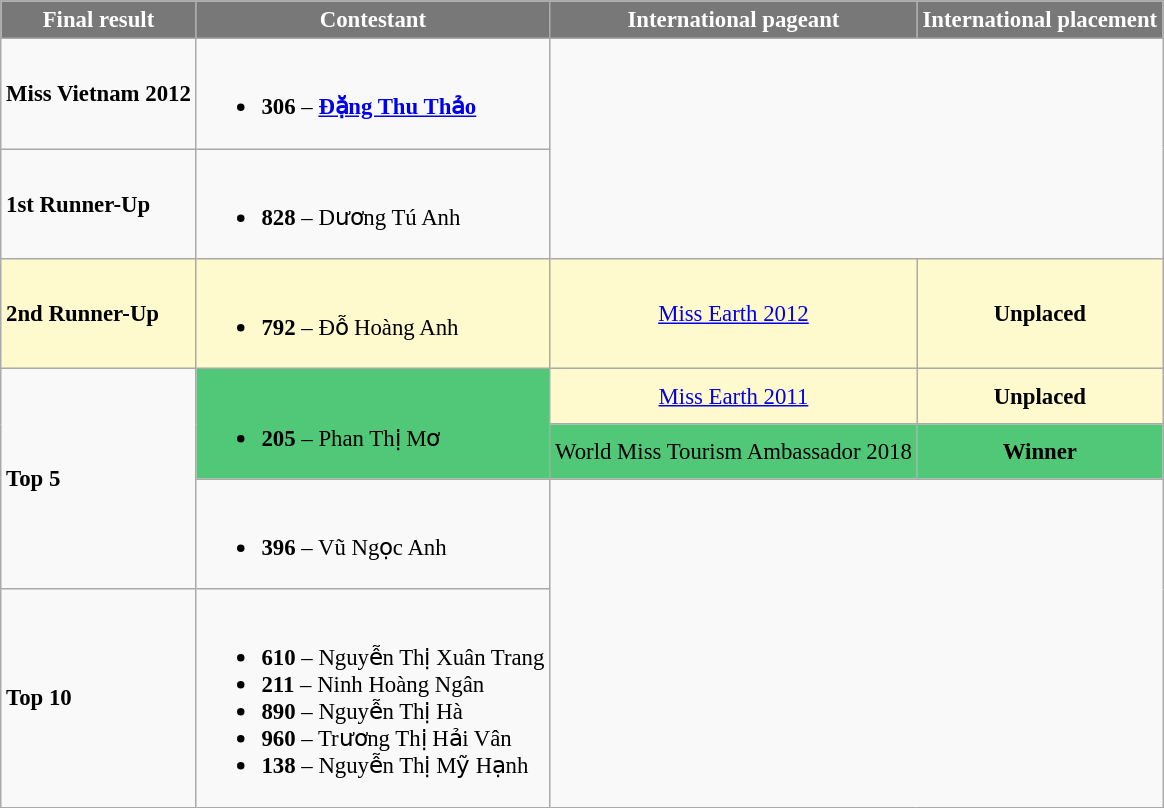<table class="wikitable sortable" style="font-size: 95%;">
<tr>
<th style="background-color:#787878;color:#FFFFFF;">Final result</th>
<th style="background-color:#787878;color:#FFFFFF;">Contestant</th>
<th style="background-color:#787878;color:#FFFFFF;">International pageant</th>
<th style="background-color:#787878;color:#FFFFFF;">International placement</th>
</tr>
<tr>
<td><strong>Miss Vietnam 2012</strong></td>
<td><br><ul><li><strong>306</strong> – <strong><a href='#'>Đặng Thu Thảo</a></strong></li></ul></td>
</tr>
<tr>
<td><strong>1st Runner-Up</strong></td>
<td><br><ul><li><strong>828</strong> – Dương Tú Anh</li></ul></td>
</tr>
<tr style="background:#FFFACD;">
<td><strong>2nd Runner-Up</strong></td>
<td><br><ul><li><strong>792</strong> – Đỗ Hoàng Anh</li></ul></td>
<td style="text-align:center;"><a href='#'>Miss Earth 2012</a></td>
<td style="text-align:center;"><strong>Unplaced</strong></td>
</tr>
<tr>
<td rowspan="3"><strong>Top 5</strong></td>
<td rowspan="2" style="background:#50C878;"><br><ul><li><strong>205</strong> – Phan Thị Mơ</li></ul></td>
<td style="background:#FFFACD; text-align:center;"><a href='#'>Miss Earth 2011</a></td>
<td style="background:#FFFACD; text-align:center;"><strong>Unplaced</strong></td>
</tr>
<tr style="background:#50C878;">
<td style="text-align:center;">World Miss Tourism Ambassador 2018</td>
<td style="text-align:center;"><strong>Winner</strong></td>
</tr>
<tr>
<td><br><ul><li><strong>396</strong> – Vũ Ngọc Anh</li></ul></td>
</tr>
<tr>
<td><strong>Top 10</strong></td>
<td><br><ul><li><strong>610</strong> – Nguyễn Thị Xuân Trang</li><li><strong>211</strong> – Ninh Hoàng Ngân</li><li><strong>890</strong> – Nguyễn Thị Hà</li><li><strong>960</strong> – Trương Thị Hải Vân</li><li><strong>138</strong> – Nguyễn Thị Mỹ Hạnh</li></ul></td>
</tr>
</table>
